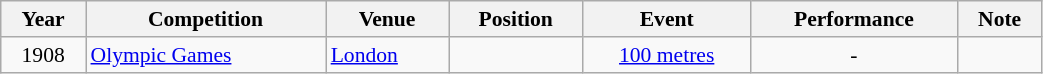<table class="wikitable" width=55% style="font-size:90%; text-align:center;">
<tr>
<th>Year</th>
<th>Competition</th>
<th>Venue</th>
<th>Position</th>
<th>Event</th>
<th>Performance</th>
<th>Note</th>
</tr>
<tr>
<td rowspan=2>1908</td>
<td rowspan=2 align=left><a href='#'>Olympic Games</a></td>
<td rowspan=2 align=left> <a href='#'>London</a></td>
<td></td>
<td><a href='#'>100 metres</a></td>
<td>-</td>
<td></td>
</tr>
</table>
